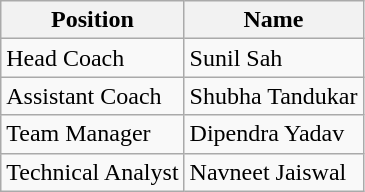<table class="wikitable">
<tr>
<th>Position</th>
<th>Name</th>
</tr>
<tr>
<td>Head Coach</td>
<td>Sunil Sah</td>
</tr>
<tr>
<td>Assistant Coach</td>
<td>Shubha Tandukar</td>
</tr>
<tr>
<td>Team Manager</td>
<td>Dipendra Yadav</td>
</tr>
<tr>
<td>Technical Analyst</td>
<td>Navneet Jaiswal</td>
</tr>
</table>
